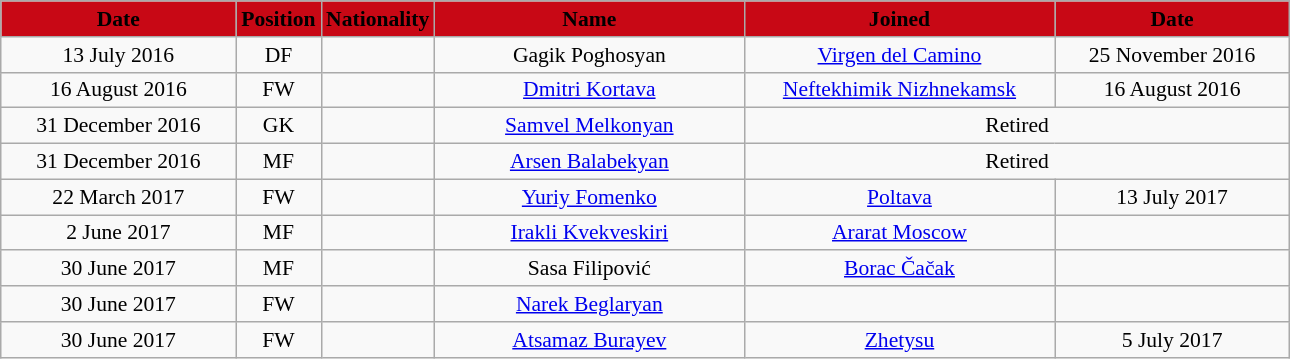<table class="wikitable"  style="text-align:center; font-size:90%; ">
<tr>
<th style="background:#C80815; color:black; width:150px;">Date</th>
<th style="background:#C80815; color:black; width:50px;">Position</th>
<th style="background:#C80815; color:black; width:50px;">Nationality</th>
<th style="background:#C80815; color:black; width:200px;">Name</th>
<th style="background:#C80815; color:black; width:200px;">Joined</th>
<th style="background:#C80815; color:black; width:150px;">Date</th>
</tr>
<tr>
<td>13 July 2016</td>
<td>DF</td>
<td></td>
<td>Gagik Poghosyan</td>
<td><a href='#'>Virgen del Camino</a></td>
<td>25 November 2016</td>
</tr>
<tr>
<td>16 August 2016</td>
<td>FW</td>
<td></td>
<td><a href='#'>Dmitri Kortava</a></td>
<td><a href='#'>Neftekhimik Nizhnekamsk</a></td>
<td>16 August 2016</td>
</tr>
<tr>
<td>31 December 2016</td>
<td>GK</td>
<td></td>
<td><a href='#'>Samvel Melkonyan</a></td>
<td colspan="2">Retired</td>
</tr>
<tr>
<td>31 December 2016</td>
<td>MF</td>
<td></td>
<td><a href='#'>Arsen Balabekyan</a></td>
<td colspan="2">Retired</td>
</tr>
<tr>
<td>22 March 2017</td>
<td>FW</td>
<td></td>
<td><a href='#'>Yuriy Fomenko</a></td>
<td><a href='#'>Poltava</a></td>
<td>13 July 2017</td>
</tr>
<tr>
<td>2 June 2017</td>
<td>MF</td>
<td></td>
<td><a href='#'>Irakli Kvekveskiri</a></td>
<td><a href='#'>Ararat Moscow</a></td>
<td></td>
</tr>
<tr>
<td>30 June 2017</td>
<td>MF</td>
<td></td>
<td>Sasa Filipović</td>
<td><a href='#'>Borac Čačak</a></td>
<td></td>
</tr>
<tr>
<td>30 June 2017</td>
<td>FW</td>
<td></td>
<td><a href='#'>Narek Beglaryan</a></td>
<td></td>
<td></td>
</tr>
<tr>
<td>30 June 2017</td>
<td>FW</td>
<td></td>
<td><a href='#'>Atsamaz Burayev</a></td>
<td><a href='#'>Zhetysu</a></td>
<td>5 July 2017</td>
</tr>
</table>
